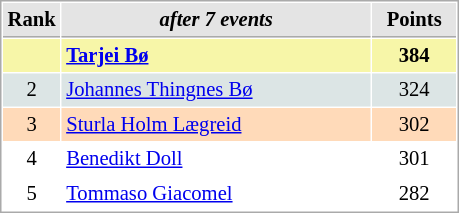<table cellspacing="1" cellpadding="3" style="border:1px solid #AAAAAA;font-size:86%">
<tr style="background-color: #E4E4E4;">
<th style="border-bottom:1px solid #AAAAAA; width: 10px;">Rank</th>
<th style="border-bottom:1px solid #AAAAAA; width: 200px;"><em>after 7 events</em></th>
<th style="border-bottom:1px solid #AAAAAA; width: 50px;">Points</th>
</tr>
<tr style="background:#f7f6a8;">
<td align=center></td>
<td> <strong><a href='#'>Tarjei Bø</a></strong></td>
<td align=center><strong>384</strong></td>
</tr>
<tr style="background:#dce5e5;">
<td align=center>2</td>
<td> <a href='#'>Johannes Thingnes Bø</a></td>
<td align=center>324</td>
</tr>
<tr style="background:#ffdab9;">
<td align=center>3</td>
<td> <a href='#'>Sturla Holm Lægreid</a></td>
<td align=center>302</td>
</tr>
<tr>
<td align=center>4</td>
<td> <a href='#'>Benedikt Doll</a></td>
<td align=center>301</td>
</tr>
<tr>
<td align=center>5</td>
<td> <a href='#'>Tommaso Giacomel</a></td>
<td align=center>282</td>
</tr>
</table>
